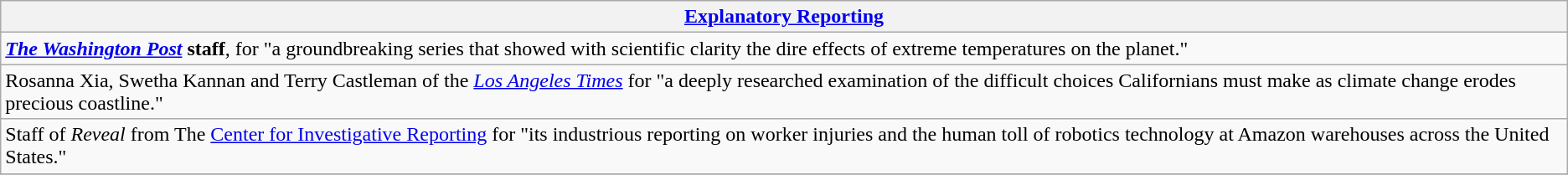<table class="wikitable" style="float:left; float:none;">
<tr>
<th><a href='#'>Explanatory Reporting</a></th>
</tr>
<tr>
<td><strong><em><a href='#'>The Washington Post</a></em></strong> <strong>staff</strong>, for "a groundbreaking series that showed with scientific clarity the dire effects of extreme temperatures on the planet."</td>
</tr>
<tr>
<td>Rosanna Xia, Swetha Kannan and Terry Castleman of the <em><a href='#'>Los Angeles Times</a></em> for "a deeply researched examination of the difficult choices Californians must make as climate change erodes precious coastline."</td>
</tr>
<tr>
<td>Staff of <em>Reveal</em> from The <a href='#'>Center for Investigative Reporting</a> for "its industrious reporting on worker injuries and the human toll of robotics technology at Amazon warehouses across the United States."</td>
</tr>
<tr>
</tr>
</table>
